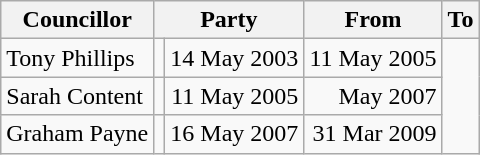<table class=wikitable>
<tr>
<th>Councillor</th>
<th colspan=2>Party</th>
<th>From</th>
<th>To</th>
</tr>
<tr>
<td>Tony Phillips</td>
<td></td>
<td align=right>14 May 2003</td>
<td align=right>11 May 2005</td>
</tr>
<tr>
<td>Sarah Content</td>
<td></td>
<td align=right>11 May 2005</td>
<td align=right>May 2007</td>
</tr>
<tr>
<td>Graham Payne</td>
<td></td>
<td align=right>16 May 2007</td>
<td align=right>31 Mar 2009</td>
</tr>
</table>
